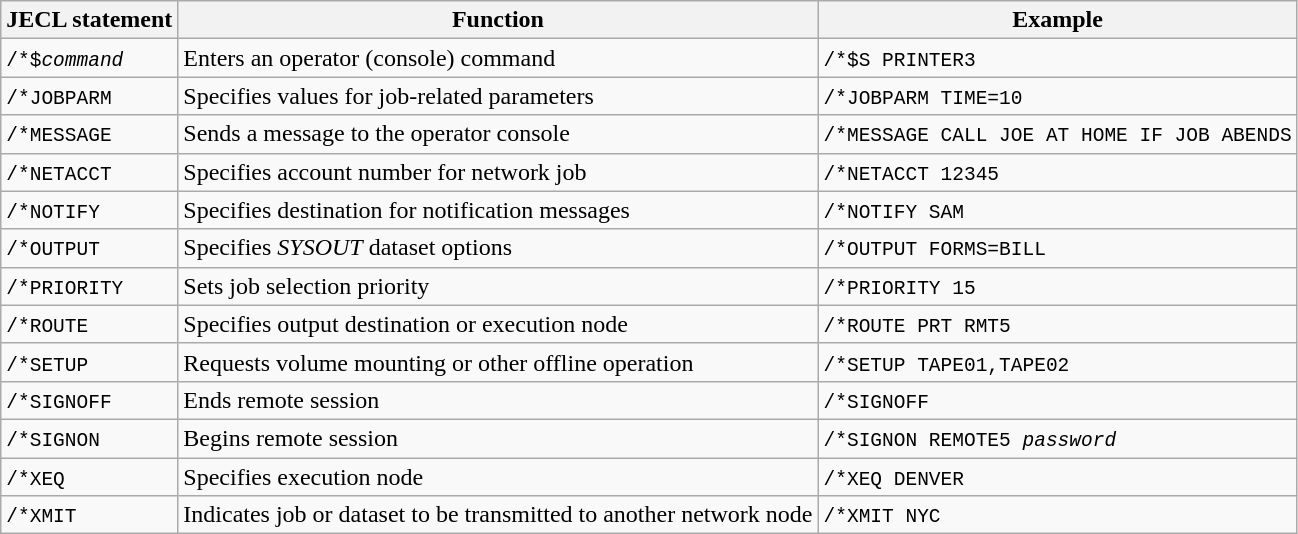<table class="wikitable">
<tr>
<th>JECL statement</th>
<th>Function</th>
<th>Example</th>
</tr>
<tr>
<td><code>/*$<em>command</em></code></td>
<td>Enters an operator (console) command</td>
<td><code>/*$S PRINTER3</code></td>
</tr>
<tr>
<td><code>/*JOBPARM</code></td>
<td>Specifies values for job-related parameters</td>
<td><code>/*JOBPARM TIME=10</code></td>
</tr>
<tr>
<td><code>/*MESSAGE</code></td>
<td>Sends a message to the operator console</td>
<td><code>/*MESSAGE CALL JOE AT HOME IF JOB ABENDS</code></td>
</tr>
<tr>
<td><code>/*NETACCT</code></td>
<td>Specifies account number for network job</td>
<td><code>/*NETACCT 12345</code></td>
</tr>
<tr>
<td><code>/*NOTIFY</code></td>
<td>Specifies destination for notification messages</td>
<td><code>/*NOTIFY SAM</code></td>
</tr>
<tr>
<td><code>/*OUTPUT</code></td>
<td>Specifies <em>SYSOUT</em> dataset options</td>
<td><code>/*OUTPUT FORMS=BILL</code></td>
</tr>
<tr>
<td><code>/*PRIORITY</code></td>
<td>Sets job selection priority</td>
<td><code>/*PRIORITY 15</code></td>
</tr>
<tr>
<td><code>/*ROUTE</code></td>
<td>Specifies output destination or execution node</td>
<td><code>/*ROUTE PRT RMT5</code></td>
</tr>
<tr>
<td><code>/*SETUP</code></td>
<td>Requests volume mounting or other offline operation</td>
<td><code>/*SETUP TAPE01,TAPE02</code></td>
</tr>
<tr>
<td><code>/*SIGNOFF</code></td>
<td>Ends remote session</td>
<td><code>/*SIGNOFF</code></td>
</tr>
<tr>
<td><code>/*SIGNON</code></td>
<td>Begins remote session</td>
<td><code>/*SIGNON REMOTE5 <em>password</em></code></td>
</tr>
<tr>
<td><code>/*XEQ</code></td>
<td>Specifies execution node</td>
<td><code>/*XEQ DENVER</code></td>
</tr>
<tr>
<td><code>/*XMIT</code></td>
<td>Indicates job or dataset to be transmitted to another network node</td>
<td><code>/*XMIT NYC</code></td>
</tr>
</table>
